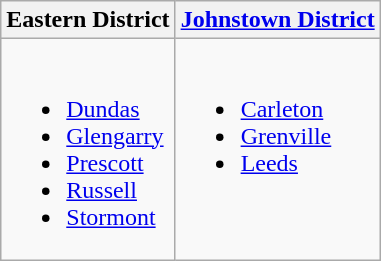<table class="wikitable">
<tr>
<th>Eastern District</th>
<th><a href='#'>Johnstown District</a></th>
</tr>
<tr valign="top">
<td><br><ul><li><a href='#'>Dundas</a></li><li><a href='#'>Glengarry</a></li><li><a href='#'>Prescott</a></li><li><a href='#'>Russell</a></li><li><a href='#'>Stormont</a></li></ul></td>
<td><br><ul><li><a href='#'>Carleton</a></li><li><a href='#'>Grenville</a></li><li><a href='#'>Leeds</a></li></ul></td>
</tr>
</table>
